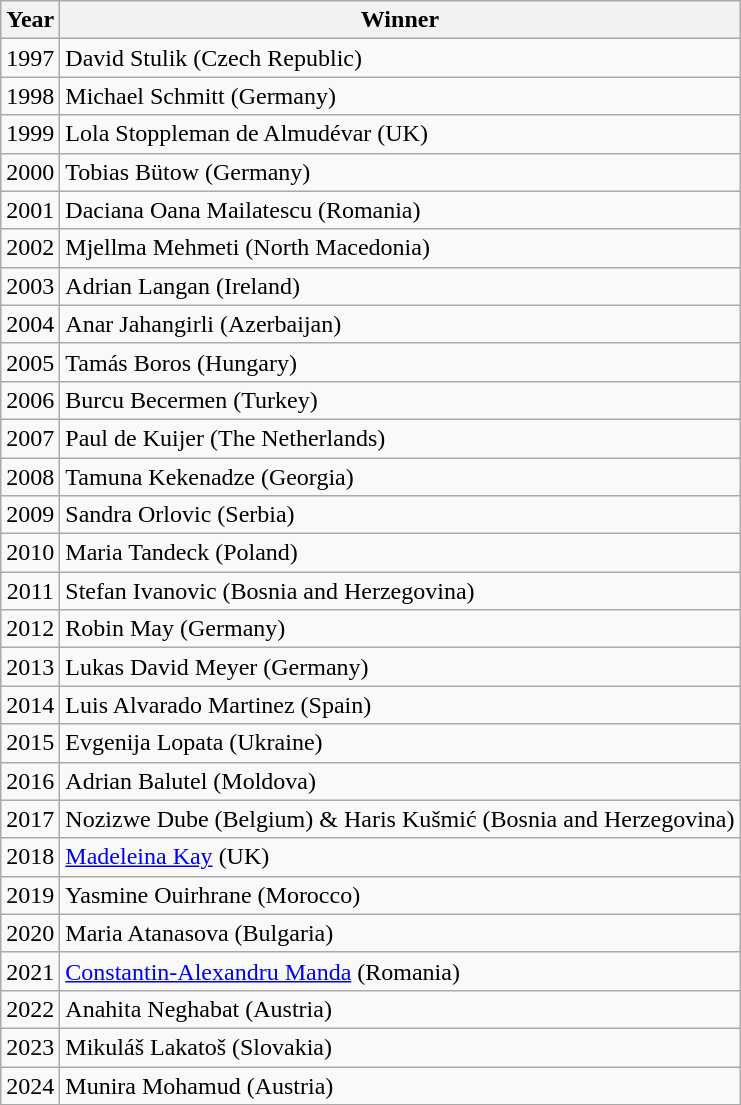<table class=wikitable>
<tr>
<th>Year</th>
<th>Winner</th>
</tr>
<tr>
<td align=center>1997</td>
<td>David Stulik (Czech Republic)</td>
</tr>
<tr>
<td align=center>1998</td>
<td>Michael Schmitt (Germany)</td>
</tr>
<tr>
<td align=center>1999</td>
<td>Lola Stoppleman de Almudévar (UK)</td>
</tr>
<tr>
<td align=center>2000</td>
<td>Tobias Bütow (Germany)</td>
</tr>
<tr>
<td align=center>2001</td>
<td>Daciana Oana Mailatescu (Romania)</td>
</tr>
<tr>
<td align=center>2002</td>
<td>Mjellma Mehmeti (North Macedonia)</td>
</tr>
<tr>
<td align=center>2003</td>
<td>Adrian Langan (Ireland)</td>
</tr>
<tr>
<td align=center>2004</td>
<td>Anar Jahangirli (Azerbaijan)</td>
</tr>
<tr>
<td align=center>2005</td>
<td>Tamás Boros (Hungary)</td>
</tr>
<tr>
<td align=center>2006</td>
<td>Burcu Becermen (Turkey)</td>
</tr>
<tr>
<td align=center>2007</td>
<td>Paul de Kuijer (The Netherlands)</td>
</tr>
<tr>
<td align=center>2008</td>
<td>Tamuna Kekenadze (Georgia)</td>
</tr>
<tr>
<td align=center>2009</td>
<td>Sandra Orlovic (Serbia)</td>
</tr>
<tr>
<td align=center>2010</td>
<td>Maria Tandeck (Poland)</td>
</tr>
<tr>
<td align=center>2011</td>
<td>Stefan Ivanovic (Bosnia and Herzegovina)</td>
</tr>
<tr>
<td align=center>2012</td>
<td>Robin May (Germany)</td>
</tr>
<tr>
<td align=center>2013</td>
<td>Lukas David Meyer (Germany)</td>
</tr>
<tr>
<td align=center>2014</td>
<td>Luis Alvarado Martinez (Spain)</td>
</tr>
<tr>
<td align=center>2015</td>
<td>Evgenija Lopata (Ukraine)</td>
</tr>
<tr>
<td align=center>2016</td>
<td>Adrian Balutel (Moldova)</td>
</tr>
<tr>
<td align=center>2017</td>
<td>Nozizwe Dube (Belgium) & Haris Kušmić (Bosnia and Herzegovina)</td>
</tr>
<tr>
<td align=center>2018</td>
<td><a href='#'>Madeleina Kay</a> (UK)</td>
</tr>
<tr>
<td>2019</td>
<td>Yasmine Ouirhrane (Morocco)</td>
</tr>
<tr>
<td>2020</td>
<td>Maria Atanasova (Bulgaria)</td>
</tr>
<tr>
<td>2021</td>
<td><a href='#'>Constantin-Alexandru Manda</a> (Romania) </td>
</tr>
<tr>
<td>2022</td>
<td>Anahita Neghabat (Austria)</td>
</tr>
<tr>
<td>2023</td>
<td>Mikuláš Lakatoš (Slovakia)</td>
</tr>
<tr>
<td>2024</td>
<td>Munira Mohamud (Austria)</td>
</tr>
</table>
